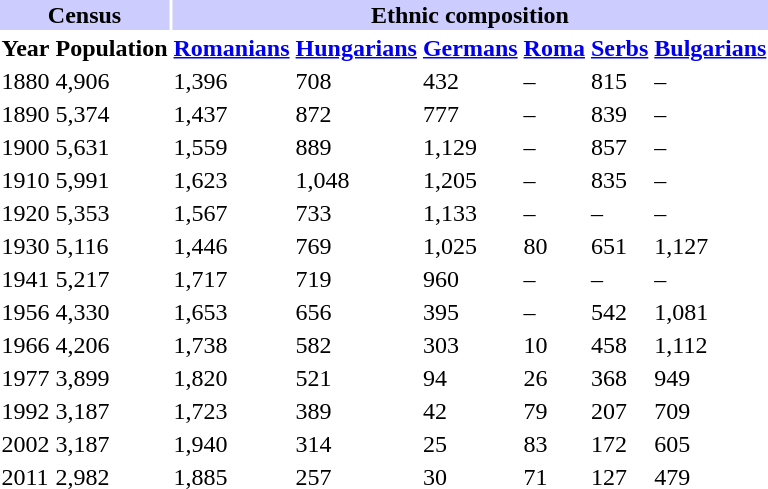<table class="toccolours">
<tr>
<th align="center" colspan="2" style="background:#ccccff;">Census</th>
<th align="center" colspan="6" style="background:#ccccff;">Ethnic composition</th>
</tr>
<tr>
<th>Year</th>
<th>Population</th>
<th><a href='#'>Romanians</a></th>
<th><a href='#'>Hungarians</a></th>
<th><a href='#'>Germans</a></th>
<th><a href='#'>Roma</a></th>
<th><a href='#'>Serbs</a></th>
<th><a href='#'>Bulgarians</a></th>
</tr>
<tr>
<td>1880</td>
<td>4,906</td>
<td>1,396</td>
<td>708</td>
<td>432</td>
<td>–</td>
<td>815</td>
<td>–</td>
</tr>
<tr>
<td>1890</td>
<td>5,374</td>
<td>1,437</td>
<td>872</td>
<td>777</td>
<td>–</td>
<td>839</td>
<td>–</td>
</tr>
<tr>
<td>1900</td>
<td>5,631</td>
<td>1,559</td>
<td>889</td>
<td>1,129</td>
<td>–</td>
<td>857</td>
<td>–</td>
</tr>
<tr>
<td>1910</td>
<td>5,991</td>
<td>1,623</td>
<td>1,048</td>
<td>1,205</td>
<td>–</td>
<td>835</td>
<td>–</td>
</tr>
<tr>
<td>1920</td>
<td>5,353</td>
<td>1,567</td>
<td>733</td>
<td>1,133</td>
<td>–</td>
<td>–</td>
<td>–</td>
</tr>
<tr>
<td>1930</td>
<td>5,116</td>
<td>1,446</td>
<td>769</td>
<td>1,025</td>
<td>80</td>
<td>651</td>
<td>1,127</td>
</tr>
<tr>
<td>1941</td>
<td>5,217</td>
<td>1,717</td>
<td>719</td>
<td>960</td>
<td>–</td>
<td>–</td>
<td>–</td>
</tr>
<tr>
<td>1956</td>
<td>4,330</td>
<td>1,653</td>
<td>656</td>
<td>395</td>
<td>–</td>
<td>542</td>
<td>1,081</td>
</tr>
<tr>
<td>1966</td>
<td>4,206</td>
<td>1,738</td>
<td>582</td>
<td>303</td>
<td>10</td>
<td>458</td>
<td>1,112</td>
</tr>
<tr>
<td>1977</td>
<td>3,899</td>
<td>1,820</td>
<td>521</td>
<td>94</td>
<td>26</td>
<td>368</td>
<td>949</td>
</tr>
<tr>
<td>1992</td>
<td>3,187</td>
<td>1,723</td>
<td>389</td>
<td>42</td>
<td>79</td>
<td>207</td>
<td>709</td>
</tr>
<tr>
<td>2002</td>
<td>3,187</td>
<td>1,940</td>
<td>314</td>
<td>25</td>
<td>83</td>
<td>172</td>
<td>605</td>
</tr>
<tr>
<td>2011</td>
<td>2,982</td>
<td>1,885</td>
<td>257</td>
<td>30</td>
<td>71</td>
<td>127</td>
<td>479</td>
</tr>
</table>
